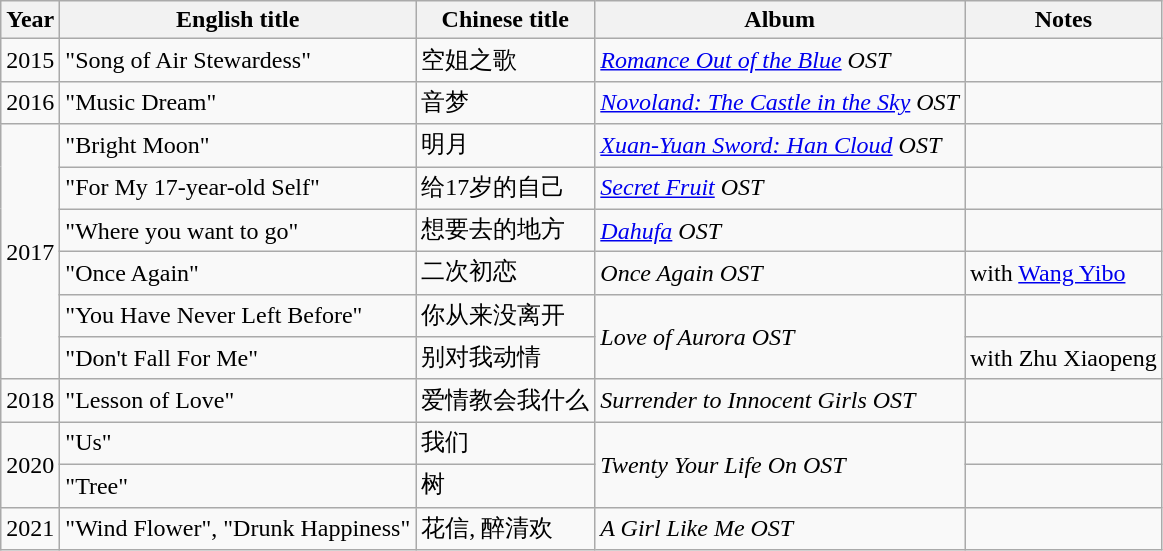<table class="wikitable">
<tr>
<th>Year</th>
<th>English title</th>
<th>Chinese title</th>
<th>Album</th>
<th>Notes</th>
</tr>
<tr>
<td rowspan="1">2015</td>
<td>"Song of Air Stewardess"</td>
<td>空姐之歌</td>
<td><em><a href='#'>Romance Out of the Blue</a> OST</em></td>
<td></td>
</tr>
<tr>
<td rowspan="1">2016</td>
<td>"Music Dream"</td>
<td>音梦</td>
<td><em><a href='#'>Novoland: The Castle in the Sky</a> OST</em></td>
<td></td>
</tr>
<tr>
<td rowspan=6>2017</td>
<td>"Bright Moon"</td>
<td>明月</td>
<td><em><a href='#'>Xuan-Yuan Sword: Han Cloud</a> OST</em></td>
<td></td>
</tr>
<tr>
<td>"For My 17-year-old Self"</td>
<td>给17岁的自己</td>
<td><em><a href='#'>Secret Fruit</a> OST</em></td>
<td></td>
</tr>
<tr>
<td>"Where you want to go"</td>
<td>想要去的地方</td>
<td><em><a href='#'>Dahufa</a> OST</em></td>
<td></td>
</tr>
<tr>
<td>"Once Again"</td>
<td>二次初恋</td>
<td><em>Once Again OST</em></td>
<td>with <a href='#'>Wang Yibo</a></td>
</tr>
<tr>
<td>"You Have Never Left Before"</td>
<td>你从来没离开</td>
<td rowspan=2><em>Love of Aurora OST</em></td>
<td></td>
</tr>
<tr>
<td>"Don't Fall For Me"</td>
<td>别对我动情</td>
<td>with Zhu Xiaopeng</td>
</tr>
<tr>
<td rowspan=1>2018</td>
<td>"Lesson of Love"</td>
<td>爱情教会我什么</td>
<td><em>Surrender to Innocent Girls OST</em></td>
<td></td>
</tr>
<tr>
<td rowspan=2>2020</td>
<td>"Us"</td>
<td>我们</td>
<td rowspan=2><em>Twenty Your Life On OST</em></td>
<td></td>
</tr>
<tr>
<td>"Tree"</td>
<td>树</td>
<td></td>
</tr>
<tr>
<td rowspan=2>2021</td>
<td>"Wind Flower", "Drunk Happiness"</td>
<td>花信, 醉清欢</td>
<td rowspan=2><em>A Girl Like Me OST</em></td>
<td></td>
</tr>
</table>
